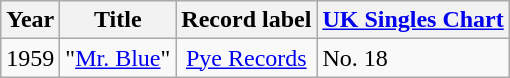<table class="wikitable sortable">
<tr>
<th>Year</th>
<th>Title</th>
<th>Record label</th>
<th><a href='#'>UK Singles Chart</a></th>
</tr>
<tr>
<td>1959</td>
<td>"<a href='#'>Mr. Blue</a>"</td>
<td style="text-align:center;"><a href='#'>Pye Records</a></td>
<td>No. 18</td>
</tr>
</table>
